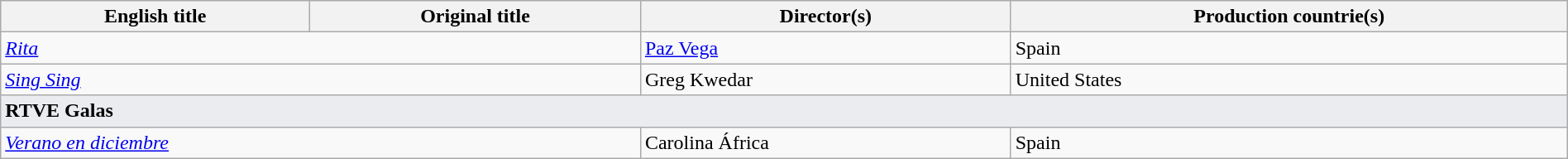<table class="sortable wikitable" style="width:100%; margin-bottom:4px" cellpadding="5">
<tr>
<th scope="col">English title</th>
<th scope="col">Original title</th>
<th scope="col">Director(s)</th>
<th scope="col">Production countrie(s)</th>
</tr>
<tr>
<td colspan="2"><em><a href='#'>Rita</a></em></td>
<td><a href='#'>Paz Vega</a></td>
<td>Spain</td>
</tr>
<tr>
<td colspan = "2"><em><a href='#'>Sing Sing</a></em></td>
<td>Greg Kwedar</td>
<td>United States</td>
</tr>
<tr>
<td colspan=4 class="center" style="padding-center:120px; background-color:#EAECF0"><strong>RTVE Galas</strong></td>
</tr>
<tr>
<td colspan = "2"><em><a href='#'>Verano en diciembre</a></em></td>
<td>Carolina África</td>
<td>Spain</td>
</tr>
</table>
